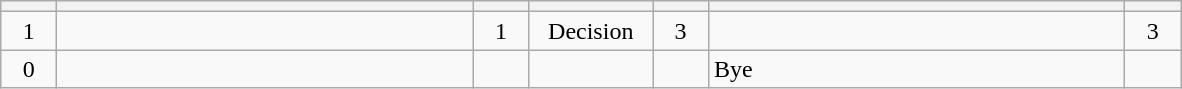<table class="wikitable" style="text-align: center;">
<tr>
<th width=30></th>
<th width=270></th>
<th width=30></th>
<th width=75></th>
<th width=30></th>
<th width=270></th>
<th width=30></th>
</tr>
<tr>
<td>1</td>
<td align=left><strong></strong></td>
<td>1</td>
<td>Decision</td>
<td>3</td>
<td align=left></td>
<td>3</td>
</tr>
<tr>
<td>0</td>
<td align=left><strong></strong></td>
<td></td>
<td></td>
<td></td>
<td align=left>Bye</td>
<td></td>
</tr>
</table>
